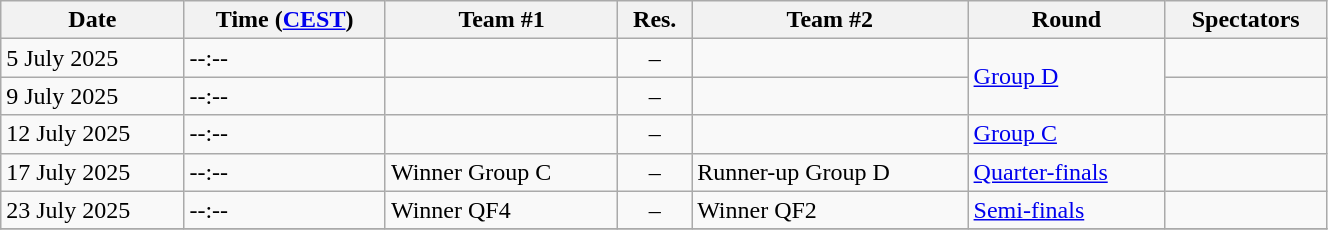<table class="wikitable" style="text-align: left;" width="70%">
<tr>
<th>Date</th>
<th>Time (<a href='#'>CEST</a>)</th>
<th>Team #1</th>
<th>Res.</th>
<th>Team #2</th>
<th>Round</th>
<th>Spectators</th>
</tr>
<tr>
<td>5 July 2025</td>
<td>--:--</td>
<td></td>
<td style="text-align:center;">–</td>
<td></td>
<td rowspan=2><a href='#'>Group D</a></td>
<td></td>
</tr>
<tr>
<td>9 July 2025</td>
<td>--:--</td>
<td></td>
<td style="text-align:center;">–</td>
<td></td>
<td></td>
</tr>
<tr>
<td>12 July 2025</td>
<td>--:--</td>
<td></td>
<td style="text-align:center;">–</td>
<td></td>
<td><a href='#'>Group C</a></td>
<td></td>
</tr>
<tr>
<td>17 July 2025</td>
<td>--:--</td>
<td>Winner Group C</td>
<td style="text-align:center;">–</td>
<td>Runner-up Group D</td>
<td><a href='#'>Quarter-finals</a></td>
<td></td>
</tr>
<tr>
<td>23 July 2025</td>
<td>--:--</td>
<td>Winner QF4</td>
<td style="text-align:center;">–</td>
<td>Winner QF2</td>
<td><a href='#'>Semi-finals</a></td>
<td></td>
</tr>
<tr>
</tr>
</table>
